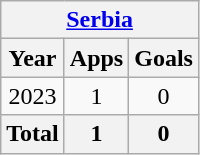<table class="wikitable" style="text-align:center">
<tr>
<th colspan=3><a href='#'>Serbia</a></th>
</tr>
<tr>
<th>Year</th>
<th>Apps</th>
<th>Goals</th>
</tr>
<tr>
<td>2023</td>
<td>1</td>
<td>0</td>
</tr>
<tr>
<th>Total</th>
<th>1</th>
<th>0</th>
</tr>
</table>
